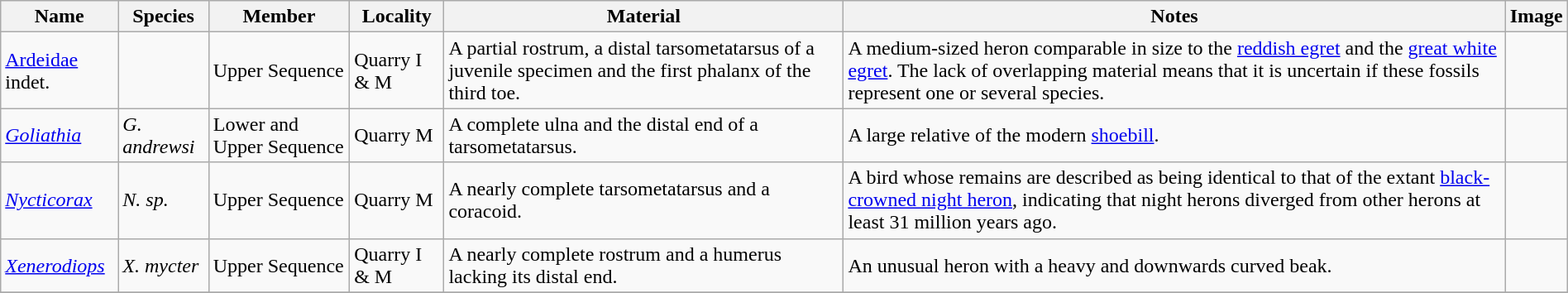<table class="wikitable" align="center" width="100%">
<tr>
<th>Name</th>
<th>Species</th>
<th>Member</th>
<th>Locality</th>
<th>Material</th>
<th>Notes</th>
<th>Image</th>
</tr>
<tr>
<td><a href='#'>Ardeidae</a> indet.</td>
<td></td>
<td>Upper Sequence</td>
<td>Quarry I & M</td>
<td>A partial rostrum, a distal tarsometatarsus of a juvenile specimen and the first phalanx of the third toe.</td>
<td>A medium-sized heron comparable in size to the <a href='#'>reddish egret</a> and the <a href='#'>great white egret</a>. The lack of overlapping material means that it is uncertain if these fossils represent one or several species.</td>
<td></td>
</tr>
<tr>
<td><em><a href='#'>Goliathia</a></em></td>
<td><em>G. andrewsi</em></td>
<td>Lower and Upper Sequence</td>
<td>Quarry M</td>
<td>A complete ulna and the distal end of a tarsometatarsus.</td>
<td>A large relative of the modern <a href='#'>shoebill</a>.</td>
<td></td>
</tr>
<tr>
<td><em><a href='#'>Nycticorax</a></em></td>
<td><em>N. sp.</em></td>
<td>Upper Sequence</td>
<td>Quarry M</td>
<td>A nearly complete tarsometatarsus and a coracoid.</td>
<td>A bird whose remains are described as being identical to that of the extant <a href='#'>black-crowned night heron</a>, indicating that night herons diverged from other herons at least 31 million years ago.</td>
<td></td>
</tr>
<tr>
<td><em><a href='#'>Xenerodiops</a></em></td>
<td><em>X. mycter</em></td>
<td>Upper Sequence</td>
<td>Quarry I & M</td>
<td>A nearly complete rostrum and a humerus lacking its distal end.</td>
<td>An unusual heron with a heavy and downwards curved beak.</td>
<td></td>
</tr>
<tr>
</tr>
</table>
